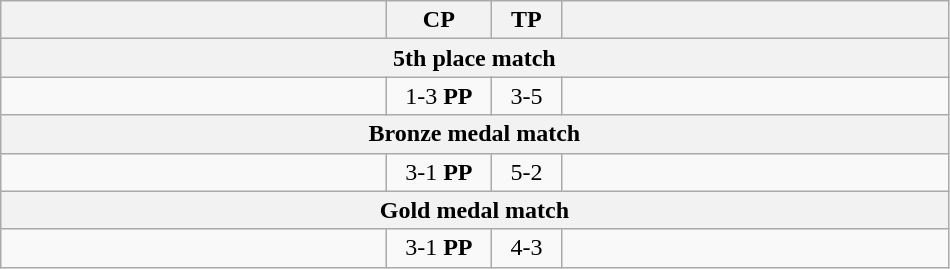<table class="wikitable" style="text-align: center;" |>
<tr>
<th width="250"></th>
<th width="62">CP</th>
<th width="40">TP</th>
<th width="250"></th>
</tr>
<tr>
<th colspan="5">5th place match</th>
</tr>
<tr>
<td style="text-align:left;"></td>
<td>1-3 <strong>PP</strong></td>
<td>3-5</td>
<td style="text-align:left;"><strong></strong></td>
</tr>
<tr>
<th colspan="5">Bronze medal match</th>
</tr>
<tr>
<td style="text-align:left;"><strong></strong></td>
<td>3-1 <strong>PP</strong></td>
<td>5-2</td>
<td style="text-align:left;"></td>
</tr>
<tr>
<th colspan="5">Gold medal match</th>
</tr>
<tr>
<td style="text-align:left;"><strong></strong></td>
<td>3-1 <strong>PP</strong></td>
<td>4-3</td>
<td style="text-align:left;"></td>
</tr>
</table>
